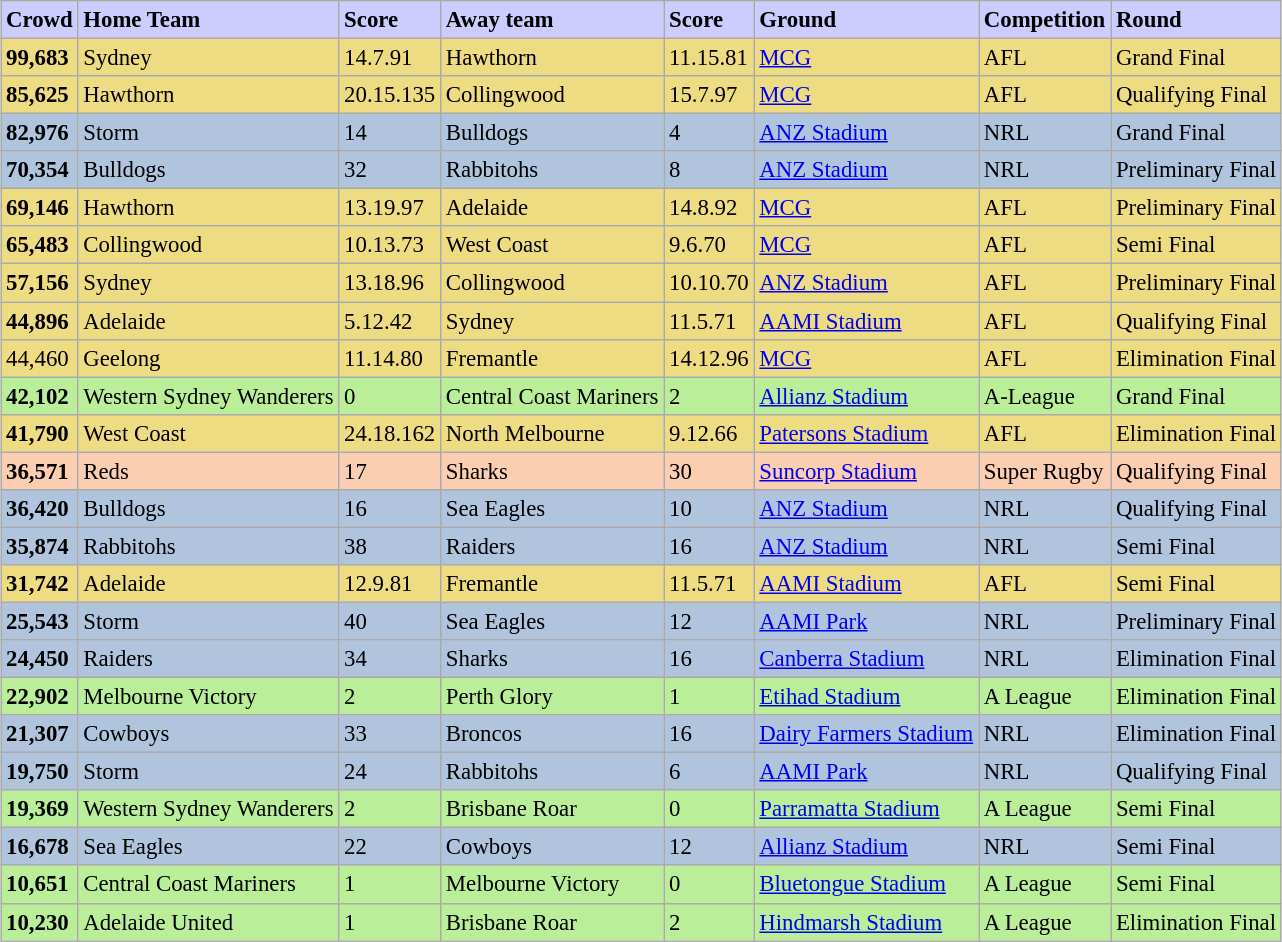<table class="wikitable sortable" style="font-size:95%; margin: 1em auto 1em auto;">
<tr style="background:#ccf;">
<td><strong>Crowd</strong></td>
<td><strong>Home Team</strong></td>
<td><strong>Score</strong></td>
<td><strong>Away team</strong></td>
<td><strong>Score</strong></td>
<td><strong>Ground</strong></td>
<td><strong>Competition</strong></td>
<td><strong>Round</strong></td>
</tr>
<tr style="background:#eedc82;">
<td><strong>99,683</strong></td>
<td>Sydney</td>
<td>14.7.91</td>
<td>Hawthorn</td>
<td>11.15.81</td>
<td><a href='#'>MCG</a></td>
<td>AFL</td>
<td>Grand Final</td>
</tr>
<tr style="background:#eedc82;">
<td><strong>85,625</strong></td>
<td>Hawthorn</td>
<td>20.15.135</td>
<td>Collingwood</td>
<td>15.7.97</td>
<td><a href='#'>MCG</a></td>
<td>AFL</td>
<td>Qualifying Final</td>
</tr>
<tr style="background:#b0c4de;">
<td><strong>82,976</strong></td>
<td>Storm</td>
<td>14</td>
<td>Bulldogs</td>
<td>4</td>
<td><a href='#'>ANZ Stadium</a></td>
<td>NRL</td>
<td>Grand Final</td>
</tr>
<tr style="background:#b0c4de;">
<td><strong>70,354</strong></td>
<td>Bulldogs</td>
<td>32</td>
<td>Rabbitohs</td>
<td>8</td>
<td><a href='#'>ANZ Stadium</a></td>
<td>NRL</td>
<td>Preliminary Final</td>
</tr>
<tr style="background:#eedc82;">
<td><strong>69,146</strong></td>
<td>Hawthorn</td>
<td>13.19.97</td>
<td>Adelaide</td>
<td>14.8.92</td>
<td><a href='#'>MCG</a></td>
<td>AFL</td>
<td>Preliminary Final</td>
</tr>
<tr style="background:#eedc82;">
<td><strong>65,483</strong></td>
<td>Collingwood</td>
<td>10.13.73</td>
<td>West Coast</td>
<td>9.6.70</td>
<td><a href='#'>MCG</a></td>
<td>AFL</td>
<td>Semi Final</td>
</tr>
<tr style="background:#eedc82;">
<td><strong>57,156</strong></td>
<td>Sydney</td>
<td>13.18.96</td>
<td>Collingwood</td>
<td>10.10.70</td>
<td><a href='#'>ANZ Stadium</a></td>
<td>AFL</td>
<td>Preliminary Final</td>
</tr>
<tr style="background:#eedc82;">
<td><strong>44,896</strong></td>
<td>Adelaide</td>
<td>5.12.42</td>
<td>Sydney</td>
<td>11.5.71</td>
<td><a href='#'>AAMI Stadium</a></td>
<td>AFL</td>
<td>Qualifying Final</td>
</tr>
<tr style="background:#eedc82;">
<td>44,460</td>
<td>Geelong</td>
<td>11.14.80</td>
<td>Fremantle</td>
<td>14.12.96</td>
<td><a href='#'>MCG</a></td>
<td>AFL</td>
<td>Elimination Final</td>
</tr>
<tr style="background:#be9;">
<td><strong>42,102</strong></td>
<td>Western Sydney Wanderers</td>
<td>0</td>
<td>Central Coast Mariners</td>
<td>2</td>
<td><a href='#'>Allianz Stadium</a></td>
<td>A-League</td>
<td>Grand Final</td>
</tr>
<tr style="background:#eedc82;">
<td><strong>41,790</strong></td>
<td>West Coast</td>
<td>24.18.162</td>
<td>North Melbourne</td>
<td>9.12.66</td>
<td><a href='#'>Patersons Stadium</a></td>
<td>AFL</td>
<td>Elimination Final</td>
</tr>
<tr style="background:#fbceb1;">
<td><strong>36,571</strong></td>
<td>Reds</td>
<td>17</td>
<td>Sharks</td>
<td>30</td>
<td><a href='#'>Suncorp Stadium</a></td>
<td>Super Rugby</td>
<td>Qualifying Final</td>
</tr>
<tr style="background:#b0c4de;">
<td><strong>36,420</strong></td>
<td>Bulldogs</td>
<td>16</td>
<td>Sea Eagles</td>
<td>10</td>
<td><a href='#'>ANZ Stadium</a></td>
<td>NRL</td>
<td>Qualifying Final</td>
</tr>
<tr style="background:#b0c4de;">
<td><strong>35,874</strong></td>
<td>Rabbitohs</td>
<td>38</td>
<td>Raiders</td>
<td>16</td>
<td><a href='#'>ANZ Stadium</a></td>
<td>NRL</td>
<td>Semi Final</td>
</tr>
<tr style="background:#eedc82;">
<td><strong>31,742</strong></td>
<td>Adelaide</td>
<td>12.9.81</td>
<td>Fremantle</td>
<td>11.5.71</td>
<td><a href='#'>AAMI Stadium</a></td>
<td>AFL</td>
<td>Semi Final</td>
</tr>
<tr style="background:#b0c4de;">
<td><strong>25,543</strong></td>
<td>Storm</td>
<td>40</td>
<td>Sea Eagles</td>
<td>12</td>
<td><a href='#'>AAMI Park</a></td>
<td>NRL</td>
<td>Preliminary Final</td>
</tr>
<tr style="background:#b0c4de;">
<td><strong>24,450</strong></td>
<td>Raiders</td>
<td>34</td>
<td>Sharks</td>
<td>16</td>
<td><a href='#'>Canberra Stadium</a></td>
<td>NRL</td>
<td>Elimination Final</td>
</tr>
<tr style="background:#be9;">
<td><strong>22,902</strong></td>
<td>Melbourne Victory</td>
<td>2</td>
<td>Perth Glory</td>
<td>1</td>
<td><a href='#'>Etihad Stadium</a></td>
<td>A League</td>
<td>Elimination Final</td>
</tr>
<tr style="background:#b0c4de;">
<td><strong>21,307</strong></td>
<td>Cowboys</td>
<td>33</td>
<td>Broncos</td>
<td>16</td>
<td><a href='#'>Dairy Farmers Stadium</a></td>
<td>NRL</td>
<td>Elimination Final</td>
</tr>
<tr style="background:#b0c4de;">
<td><strong>19,750</strong></td>
<td>Storm</td>
<td>24</td>
<td>Rabbitohs</td>
<td>6</td>
<td><a href='#'>AAMI Park</a></td>
<td>NRL</td>
<td>Qualifying Final</td>
</tr>
<tr style="background:#be9;">
<td><strong>19,369</strong></td>
<td>Western Sydney Wanderers</td>
<td>2</td>
<td>Brisbane Roar</td>
<td>0</td>
<td><a href='#'>Parramatta Stadium</a></td>
<td>A League</td>
<td>Semi Final</td>
</tr>
<tr style="background:#b0c4de;">
<td><strong>16,678</strong></td>
<td>Sea Eagles</td>
<td>22</td>
<td>Cowboys</td>
<td>12</td>
<td><a href='#'>Allianz Stadium</a></td>
<td>NRL</td>
<td>Semi Final</td>
</tr>
<tr style="background:#be9;">
<td><strong>10,651</strong></td>
<td>Central Coast Mariners</td>
<td>1</td>
<td>Melbourne Victory</td>
<td>0</td>
<td><a href='#'>Bluetongue Stadium</a></td>
<td>A League</td>
<td>Semi Final</td>
</tr>
<tr style="background:#be9;">
<td><strong>10,230</strong></td>
<td>Adelaide United</td>
<td>1</td>
<td>Brisbane Roar</td>
<td>2</td>
<td><a href='#'>Hindmarsh Stadium</a></td>
<td>A League</td>
<td>Elimination Final</td>
</tr>
</table>
